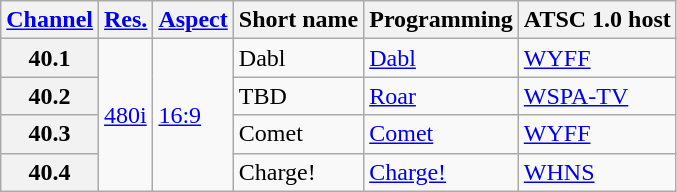<table class="wikitable">
<tr>
<th scope = "col"><a href='#'>Channel</a></th>
<th scope = "col"><a href='#'>Res.</a></th>
<th scope = "col"><a href='#'>Aspect</a></th>
<th scope = "col">Short name</th>
<th scope = "col">Programming</th>
<th scope = "col">ATSC 1.0 host</th>
</tr>
<tr>
<th scope = "row">40.1</th>
<td rowspan=4><a href='#'>480i</a></td>
<td rowspan=4><a href='#'>16:9</a></td>
<td>Dabl</td>
<td><a href='#'>Dabl</a></td>
<td><a href='#'>WYFF</a></td>
</tr>
<tr>
<th scope = "row">40.2</th>
<td>TBD</td>
<td><a href='#'>Roar</a></td>
<td><a href='#'>WSPA-TV</a></td>
</tr>
<tr>
<th scope = "row">40.3</th>
<td>Comet</td>
<td><a href='#'>Comet</a></td>
<td><a href='#'>WYFF</a></td>
</tr>
<tr>
<th scope = "row">40.4</th>
<td>Charge!</td>
<td><a href='#'>Charge!</a></td>
<td><a href='#'>WHNS</a></td>
</tr>
</table>
